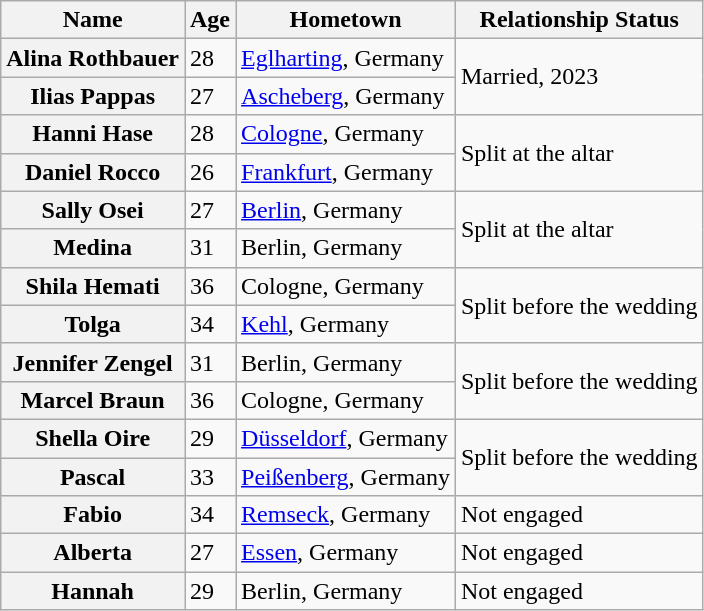<table class="wikitable sortable plainrowheaders">
<tr>
<th scope="col">Name</th>
<th scope="col">Age</th>
<th scope="col">Hometown</th>
<th scope="col">Relationship Status</th>
</tr>
<tr>
<th scope="row"><strong>Alina Rothbauer</strong></th>
<td>28</td>
<td><a href='#'>Eglharting</a>, Germany</td>
<td rowspan="2">Married, 2023</td>
</tr>
<tr>
<th scope="row"><strong>Ilias Pappas</strong></th>
<td>27</td>
<td><a href='#'>Ascheberg</a>, Germany</td>
</tr>
<tr>
<th scope="row"><strong>Hanni Hase</strong></th>
<td>28</td>
<td><a href='#'>Cologne</a>, Germany</td>
<td rowspan="2">Split at the altar</td>
</tr>
<tr>
<th scope="row"><strong>Daniel Rocco</strong></th>
<td>26</td>
<td><a href='#'>Frankfurt</a>, Germany</td>
</tr>
<tr>
<th scope="row"><strong>Sally Osei</strong></th>
<td>27</td>
<td><a href='#'>Berlin</a>, Germany</td>
<td rowspan="2">Split at the altar</td>
</tr>
<tr>
<th scope="row"><strong>Medina</strong></th>
<td>31</td>
<td>Berlin, Germany</td>
</tr>
<tr>
<th scope="row"><strong>Shila Hemati</strong></th>
<td>36</td>
<td>Cologne, Germany</td>
<td rowspan="2">Split before the wedding</td>
</tr>
<tr>
<th scope="row"><strong>Tolga</strong></th>
<td>34</td>
<td><a href='#'>Kehl</a>, Germany</td>
</tr>
<tr>
<th>Jennifer Zengel</th>
<td>31</td>
<td>Berlin, Germany</td>
<td rowspan="2">Split before the wedding</td>
</tr>
<tr>
<th>Marcel Braun</th>
<td>36</td>
<td>Cologne, Germany</td>
</tr>
<tr>
<th>Shella Oire</th>
<td>29</td>
<td><a href='#'>Düsseldorf</a>, Germany</td>
<td rowspan="2">Split before the wedding</td>
</tr>
<tr>
<th>Pascal</th>
<td>33</td>
<td><a href='#'>Peißenberg</a>, Germany</td>
</tr>
<tr>
<th>Fabio</th>
<td>34</td>
<td><a href='#'>Remseck</a>, Germany</td>
<td>Not engaged</td>
</tr>
<tr>
<th>Alberta</th>
<td>27</td>
<td><a href='#'>Essen</a>, Germany</td>
<td>Not engaged</td>
</tr>
<tr>
<th>Hannah</th>
<td>29</td>
<td>Berlin, Germany</td>
<td>Not engaged</td>
</tr>
</table>
